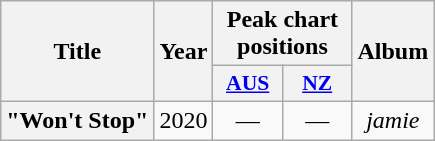<table class="wikitable plainrowheaders" style="text-align:center;">
<tr>
<th scope="col" rowspan="2">Title</th>
<th scope="col" rowspan="2">Year</th>
<th scope="col" colspan="2">Peak chart positions</th>
<th scope="col" rowspan="2">Album</th>
</tr>
<tr>
<th scope="col" style="width:2.75em;font-size:90%;"><a href='#'>AUS</a></th>
<th scope="col" style="width:2.75em;font-size:90%;"><a href='#'>NZ</a></th>
</tr>
<tr>
<th scope="row">"Won't Stop"<br></th>
<td>2020</td>
<td>—</td>
<td>—</td>
<td><em>jamie</em></td>
</tr>
</table>
